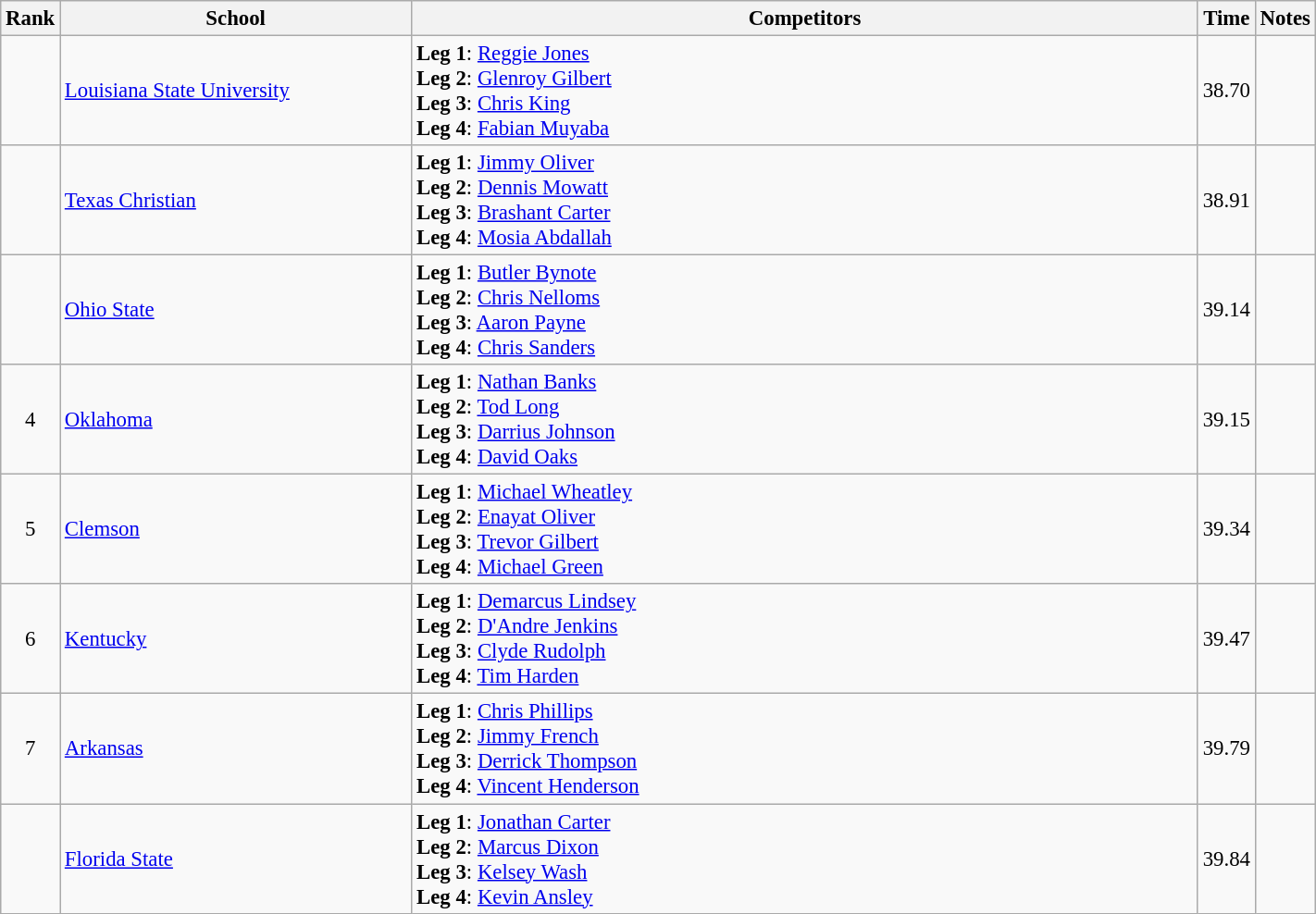<table class="wikitable sortable" width=75% style="text-align:center; font-size:95%">
<tr>
<th width=15>Rank</th>
<th width=300>School</th>
<th width=700>Competitors</th>
<th width=15>Time</th>
<th width=15>Notes</th>
</tr>
<tr>
<td></td>
<td align=left><a href='#'>Louisiana State University</a></td>
<td align=left><strong>Leg 1</strong>: <a href='#'>Reggie Jones</a> <br> <strong>Leg 2</strong>: <a href='#'>Glenroy Gilbert</a>  <br> <strong>Leg 3</strong>: <a href='#'>Chris King</a> <br> <strong>Leg 4</strong>: <a href='#'>Fabian Muyaba</a> </td>
<td>38.70</td>
<td></td>
</tr>
<tr>
<td></td>
<td align=left><a href='#'>Texas Christian</a></td>
<td align=left><strong>Leg 1</strong>: <a href='#'>Jimmy Oliver</a> <br> <strong>Leg 2</strong>: <a href='#'>Dennis Mowatt</a>  <br> <strong>Leg 3</strong>: <a href='#'>Brashant Carter</a> <br> <strong>Leg 4</strong>: <a href='#'>Mosia Abdallah</a></td>
<td>38.91</td>
<td></td>
</tr>
<tr>
<td></td>
<td align=left><a href='#'>Ohio State</a></td>
<td align=left><strong>Leg 1</strong>: <a href='#'>Butler Bynote</a><br> <strong>Leg 2</strong>: <a href='#'>Chris Nelloms</a> <br> <strong>Leg 3</strong>: <a href='#'>Aaron Payne</a> <br> <strong>Leg 4</strong>: <a href='#'>Chris Sanders</a></td>
<td>39.14</td>
<td></td>
</tr>
<tr>
<td>4</td>
<td align=left><a href='#'>Oklahoma</a></td>
<td align=left><strong>Leg 1</strong>: <a href='#'>Nathan Banks</a> <br> <strong>Leg 2</strong>: <a href='#'>Tod Long</a> <br> <strong>Leg 3</strong>: <a href='#'>Darrius Johnson</a> <br> <strong>Leg 4</strong>: <a href='#'>David Oaks</a></td>
<td>39.15</td>
<td></td>
</tr>
<tr>
<td>5</td>
<td align=left><a href='#'>Clemson</a></td>
<td align=left><strong>Leg 1</strong>: <a href='#'>Michael Wheatley</a> <br> <strong>Leg 2</strong>: <a href='#'>Enayat Oliver</a> <br> <strong>Leg 3</strong>: <a href='#'>Trevor Gilbert</a> <br> <strong>Leg 4</strong>: <a href='#'>Michael Green</a> </td>
<td>39.34</td>
<td></td>
</tr>
<tr>
<td>6</td>
<td align=left><a href='#'>Kentucky</a></td>
<td align=left><strong>Leg 1</strong>: <a href='#'>Demarcus Lindsey</a> <br> <strong>Leg 2</strong>: <a href='#'>D'Andre Jenkins</a> <br> <strong>Leg 3</strong>: <a href='#'>Clyde Rudolph</a> <br> <strong>Leg 4</strong>: <a href='#'>Tim Harden</a></td>
<td>39.47</td>
<td></td>
</tr>
<tr>
<td>7</td>
<td align=left><a href='#'>Arkansas</a></td>
<td align=left><strong>Leg 1</strong>: <a href='#'>Chris Phillips</a> <br> <strong>Leg 2</strong>: <a href='#'>Jimmy French</a> <br> <strong>Leg 3</strong>: <a href='#'>Derrick Thompson</a> <br> <strong>Leg 4</strong>: <a href='#'>Vincent Henderson</a></td>
<td>39.79</td>
<td></td>
</tr>
<tr>
<td></td>
<td align=left><a href='#'>Florida State</a></td>
<td align=left><strong>Leg 1</strong>: <a href='#'>Jonathan Carter</a> <br> <strong>Leg 2</strong>: <a href='#'>Marcus Dixon</a> <br> <strong>Leg 3</strong>: <a href='#'>Kelsey Wash</a> <br> <strong>Leg 4</strong>: <a href='#'>Kevin Ansley</a></td>
<td>39.84</td>
<td></td>
</tr>
</table>
